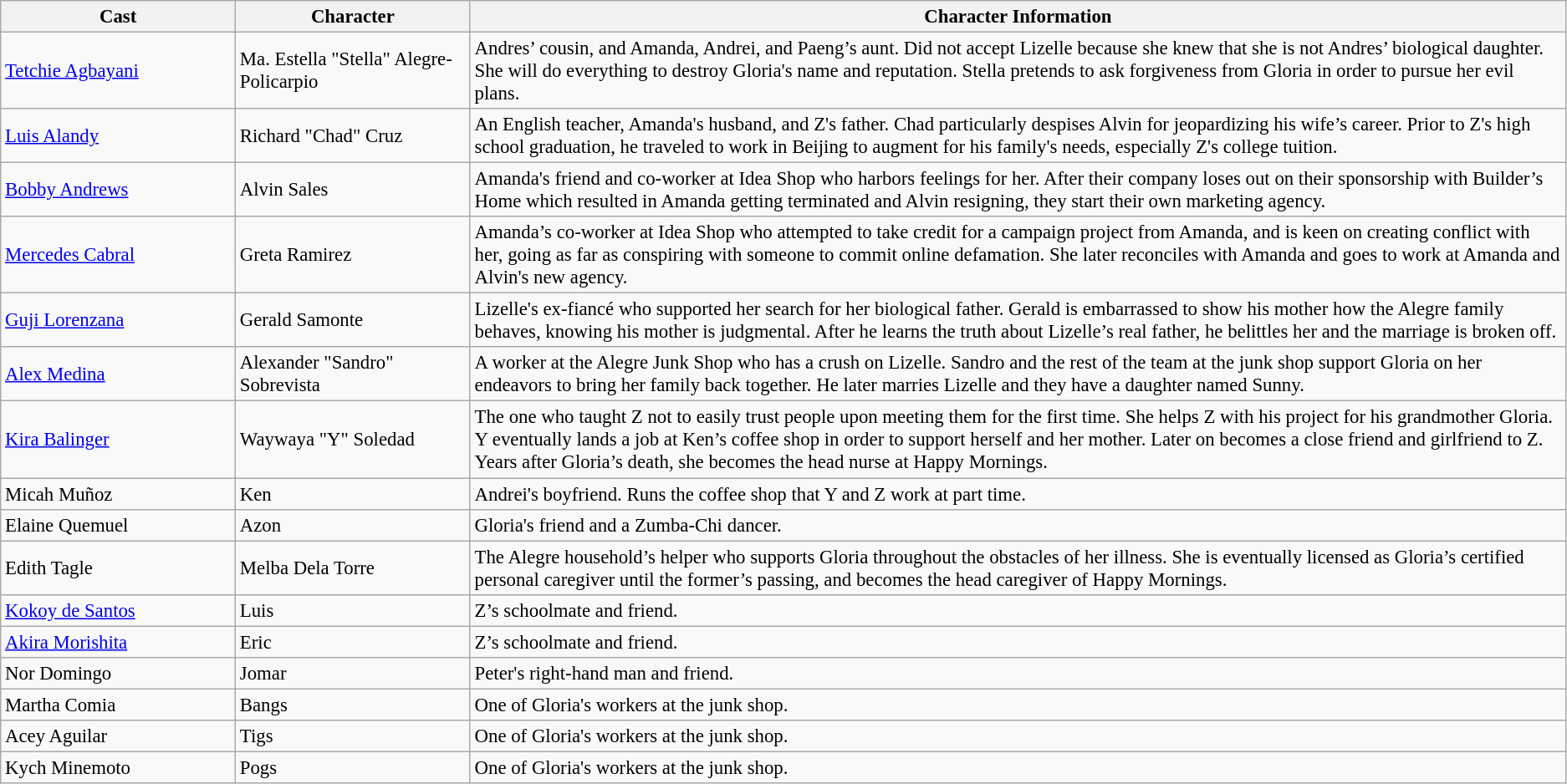<table class="wikitable" style="font-size:95%;">
<tr>
<th style="width:15%;">Cast</th>
<th style="width:15%;">Character</th>
<th style="width:15px;">Character Information</th>
</tr>
<tr>
<td><a href='#'>Tetchie Agbayani</a></td>
<td>Ma. Estella "Stella" Alegre-Policarpio</td>
<td>Andres’ cousin, and Amanda, Andrei, and Paeng’s aunt. Did not accept Lizelle because she knew that she is not Andres’ biological daughter. She will do everything to destroy Gloria's name and reputation. Stella pretends to ask forgiveness from Gloria in order to pursue her evil plans.</td>
</tr>
<tr>
<td><a href='#'>Luis Alandy</a></td>
<td>Richard "Chad" Cruz</td>
<td>An English teacher, Amanda's husband, and Z's father. Chad particularly despises Alvin for jeopardizing his wife’s career. Prior to Z's high school graduation, he traveled to work in Beijing to augment for his family's needs, especially Z's college tuition.</td>
</tr>
<tr>
<td><a href='#'>Bobby Andrews</a></td>
<td>Alvin Sales</td>
<td>Amanda's friend and co-worker at Idea Shop who harbors feelings for her. After their company loses out on their sponsorship with Builder’s Home which resulted in Amanda getting terminated and Alvin resigning, they start their own marketing agency.</td>
</tr>
<tr>
<td><a href='#'>Mercedes Cabral</a></td>
<td>Greta Ramirez</td>
<td>Amanda’s co-worker at Idea Shop who attempted to take credit for a campaign project from Amanda, and is keen on creating conflict with her, going as far as conspiring with someone to commit online defamation. She later reconciles with Amanda and goes to work at Amanda and Alvin's new agency.</td>
</tr>
<tr>
<td><a href='#'>Guji Lorenzana</a></td>
<td>Gerald Samonte</td>
<td>Lizelle's ex-fiancé who supported her search for her biological father. Gerald is embarrassed to show his mother how the Alegre family behaves, knowing his mother is judgmental. After he learns the truth about Lizelle’s real father, he belittles her and the marriage is broken off.</td>
</tr>
<tr>
<td><a href='#'>Alex Medina</a></td>
<td>Alexander "Sandro" Sobrevista </td>
<td>A worker at the Alegre Junk Shop who has a crush on Lizelle. Sandro and the rest of the team at the junk shop support Gloria on her endeavors to bring her family back together. He later marries Lizelle and they have a daughter named Sunny.</td>
</tr>
<tr>
<td><a href='#'>Kira Balinger</a></td>
<td>Waywaya "Y" Soledad</td>
<td>The one who taught Z not to easily trust people upon meeting them for the first time. She helps Z with his project for his grandmother Gloria. Y eventually lands a job at Ken’s coffee shop in order to support herself and her mother. Later on becomes a close friend and girlfriend to Z. Years after Gloria’s death, she becomes the head nurse at Happy Mornings.</td>
</tr>
<tr>
<td>Micah Muñoz</td>
<td>Ken</td>
<td>Andrei's boyfriend. Runs the coffee shop that Y and Z work at part time.</td>
</tr>
<tr>
<td>Elaine Quemuel</td>
<td>Azon</td>
<td>Gloria's friend and a Zumba-Chi dancer.</td>
</tr>
<tr>
<td>Edith Tagle</td>
<td>Melba Dela Torre</td>
<td>The Alegre household’s helper who supports Gloria throughout the obstacles of her illness. She is eventually licensed as Gloria’s certified personal caregiver until the former’s passing, and becomes the head caregiver of Happy Mornings.</td>
</tr>
<tr>
<td><a href='#'>Kokoy de Santos</a></td>
<td>Luis</td>
<td>Z’s schoolmate and friend.</td>
</tr>
<tr>
<td><a href='#'>Akira Morishita</a></td>
<td>Eric</td>
<td>Z’s schoolmate and friend.</td>
</tr>
<tr>
<td>Nor Domingo</td>
<td>Jomar</td>
<td>Peter's right-hand man and friend.</td>
</tr>
<tr>
<td>Martha Comia</td>
<td>Bangs</td>
<td>One of Gloria's workers at the junk shop.</td>
</tr>
<tr>
<td>Acey Aguilar</td>
<td>Tigs</td>
<td>One of Gloria's workers at the junk shop.</td>
</tr>
<tr>
<td>Kych Minemoto</td>
<td>Pogs</td>
<td>One of Gloria's workers at the junk shop.</td>
</tr>
</table>
